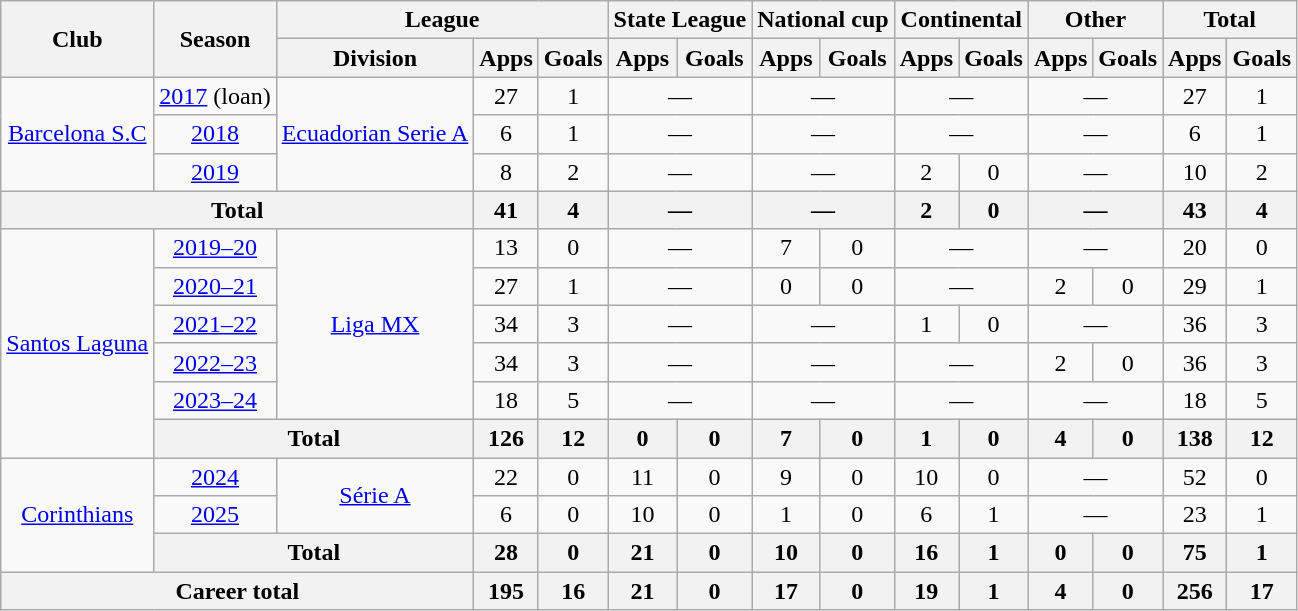<table class="wikitable" style="text-align: center">
<tr>
<th rowspan="2">Club</th>
<th rowspan="2">Season</th>
<th colspan="3">League</th>
<th colspan="2">State League</th>
<th colspan="2">National cup</th>
<th colspan="2">Continental</th>
<th colspan="2">Other</th>
<th colspan="2">Total</th>
</tr>
<tr>
<th>Division</th>
<th>Apps</th>
<th>Goals</th>
<th>Apps</th>
<th>Goals</th>
<th>Apps</th>
<th>Goals</th>
<th>Apps</th>
<th>Goals</th>
<th>Apps</th>
<th>Goals</th>
<th>Apps</th>
<th>Goals</th>
</tr>
<tr>
<td rowspan="3"><a href='#'>Barcelona S.C</a></td>
<td><a href='#'>2017</a> (loan)</td>
<td rowspan="3"><a href='#'>Ecuadorian Serie A</a></td>
<td>27</td>
<td>1</td>
<td colspan="2">—</td>
<td colspan="2">—</td>
<td colspan="2">—</td>
<td colspan="2">—</td>
<td>27</td>
<td>1</td>
</tr>
<tr>
<td><a href='#'>2018</a></td>
<td>6</td>
<td>1</td>
<td colspan="2">—</td>
<td colspan="2">—</td>
<td colspan="2">—</td>
<td colspan="2">—</td>
<td>6</td>
<td>1</td>
</tr>
<tr>
<td><a href='#'>2019</a></td>
<td>8</td>
<td>2</td>
<td colspan="2">—</td>
<td colspan="2">—</td>
<td>2</td>
<td>0</td>
<td colspan="2">—</td>
<td>10</td>
<td>2</td>
</tr>
<tr>
<th colspan="3">Total</th>
<th>41</th>
<th>4</th>
<th colspan="2">—</th>
<th colspan="2">—</th>
<th>2</th>
<th>0</th>
<th colspan="2">—</th>
<th>43</th>
<th>4</th>
</tr>
<tr>
<td rowspan="6"><a href='#'>Santos Laguna</a></td>
<td><a href='#'>2019–20</a></td>
<td rowspan="5"><a href='#'>Liga MX</a></td>
<td>13</td>
<td>0</td>
<td colspan="2">—</td>
<td>7</td>
<td>0</td>
<td colspan="2">—</td>
<td colspan="2">—</td>
<td>20</td>
<td>0</td>
</tr>
<tr>
<td><a href='#'>2020–21</a></td>
<td>27</td>
<td>1</td>
<td colspan="2">—</td>
<td>0</td>
<td>0</td>
<td colspan="2">—</td>
<td>2</td>
<td>0</td>
<td>29</td>
<td>1</td>
</tr>
<tr>
<td><a href='#'>2021–22</a></td>
<td>34</td>
<td>3</td>
<td colspan="2">—</td>
<td colspan="2">—</td>
<td>1</td>
<td>0</td>
<td colspan="2">—</td>
<td>36</td>
<td>3</td>
</tr>
<tr>
<td><a href='#'>2022–23</a></td>
<td>34</td>
<td>3</td>
<td colspan="2">—</td>
<td colspan="2">—</td>
<td colspan="2">—</td>
<td>2</td>
<td>0</td>
<td>36</td>
<td>3</td>
</tr>
<tr>
<td><a href='#'>2023–24</a></td>
<td>18</td>
<td>5</td>
<td colspan="2">—</td>
<td colspan="2">—</td>
<td colspan="2">—</td>
<td colspan="2">—</td>
<td>18</td>
<td>5</td>
</tr>
<tr>
<th colspan="2">Total</th>
<th>126</th>
<th>12</th>
<th>0</th>
<th>0</th>
<th>7</th>
<th>0</th>
<th>1</th>
<th>0</th>
<th>4</th>
<th>0</th>
<th>138</th>
<th>12</th>
</tr>
<tr>
<td rowspan="3"><a href='#'>Corinthians</a></td>
<td><a href='#'>2024</a></td>
<td rowspan="2"><a href='#'>Série A</a></td>
<td>22</td>
<td>0</td>
<td>11</td>
<td>0</td>
<td>9</td>
<td>0</td>
<td>10</td>
<td>0</td>
<td colspan="2">—</td>
<td>52</td>
<td>0</td>
</tr>
<tr>
<td><a href='#'>2025</a></td>
<td>6</td>
<td>0</td>
<td>10</td>
<td>0</td>
<td>1</td>
<td>0</td>
<td>6</td>
<td>1</td>
<td colspan="2">—</td>
<td>23</td>
<td>1</td>
</tr>
<tr>
<th colspan="2">Total</th>
<th>28</th>
<th>0</th>
<th>21</th>
<th>0</th>
<th>10</th>
<th>0</th>
<th>16</th>
<th>1</th>
<th>0</th>
<th>0</th>
<th>75</th>
<th>1</th>
</tr>
<tr>
<th colspan="3">Career total</th>
<th>195</th>
<th>16</th>
<th>21</th>
<th>0</th>
<th>17</th>
<th>0</th>
<th>19</th>
<th>1</th>
<th>4</th>
<th>0</th>
<th>256</th>
<th>17</th>
</tr>
</table>
